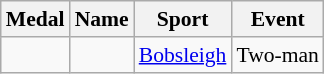<table class="wikitable sortable" style="font-size:90%">
<tr>
<th>Medal</th>
<th>Name</th>
<th>Sport</th>
<th>Event</th>
</tr>
<tr>
<td></td>
<td> <br> </td>
<td><a href='#'>Bobsleigh</a></td>
<td>Two-man</td>
</tr>
</table>
